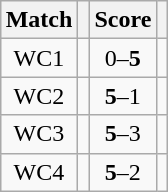<table class="wikitable" style="font-size: 100%; margin: 1em auto 1em auto;">
<tr>
<th>Match</th>
<th></th>
<th>Score</th>
<th></th>
</tr>
<tr>
<td align="center">WC1</td>
<td></td>
<td align="center">0–<strong>5</strong></td>
<td><strong></strong></td>
</tr>
<tr>
<td align="center">WC2</td>
<td><strong></strong></td>
<td align="center"><strong>5</strong>–1</td>
<td></td>
</tr>
<tr>
<td align="center">WC3</td>
<td><strong></strong></td>
<td align="center"><strong>5</strong>–3</td>
<td></td>
</tr>
<tr>
<td align="center">WC4</td>
<td><strong></strong></td>
<td align="center"><strong>5</strong>–2</td>
<td></td>
</tr>
</table>
